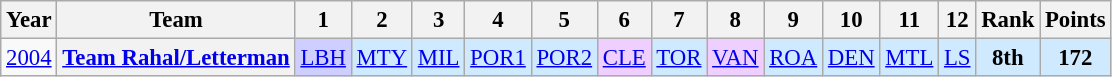<table class="wikitable" style="text-align:center; font-size:95%">
<tr>
<th>Year</th>
<th>Team</th>
<th>1</th>
<th>2</th>
<th>3</th>
<th>4</th>
<th>5</th>
<th>6</th>
<th>7</th>
<th>8</th>
<th>9</th>
<th>10</th>
<th>11</th>
<th>12</th>
<th>Rank</th>
<th>Points</th>
</tr>
<tr>
<td><a href='#'>2004</a></td>
<th><a href='#'>Team Rahal/Letterman</a></th>
<td style="background-color:#CFCFFF"><a href='#'>LBH</a><br></td>
<td style="background-color:#CFEAFF"><a href='#'>MTY</a><br></td>
<td style="background-color:#CFEAFF"><a href='#'>MIL</a><br></td>
<td style="background-color:#CFEAFF"><a href='#'>POR1</a><br></td>
<td style="background-color:#CFEAFF"><a href='#'>POR2</a><br></td>
<td style="background-color:#EFCFFF"><a href='#'>CLE</a><br></td>
<td style="background-color:#CFEAFF"><a href='#'>TOR</a><br></td>
<td style="background-color:#EFCFFF"><a href='#'>VAN</a><br></td>
<td style="background-color:#CFEAFF"><a href='#'>ROA</a><br></td>
<td style="background-color:#CFEAFF"><a href='#'>DEN</a><br></td>
<td style="background-color:#CFEAFF"><a href='#'>MTL</a><br></td>
<td style="background-color:#CFEAFF"><a href='#'>LS</a><br></td>
<td style="background-color:#CFEAFF"><strong>8th</strong></td>
<td style="background-color:#CFEAFF"><strong>172</strong></td>
</tr>
</table>
